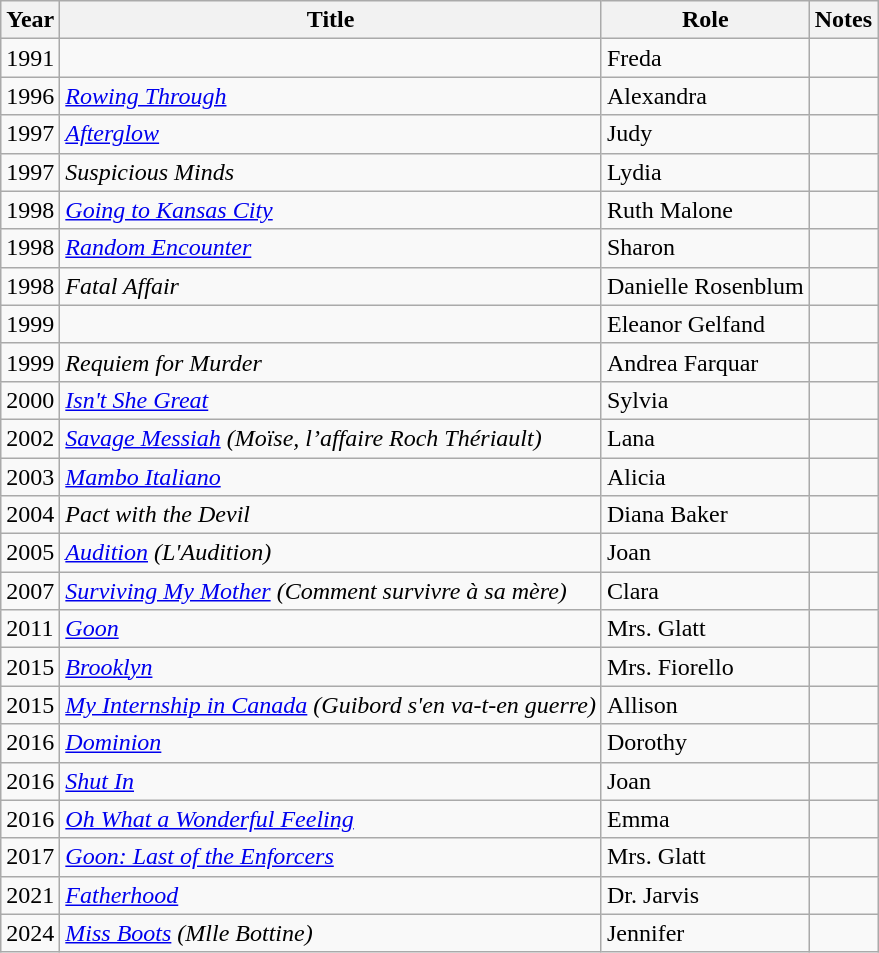<table class="wikitable sortable">
<tr>
<th>Year</th>
<th>Title</th>
<th>Role</th>
<th class = "unsortable">Notes</th>
</tr>
<tr>
<td>1991</td>
<td><em></em></td>
<td>Freda</td>
<td></td>
</tr>
<tr>
<td>1996</td>
<td><em><a href='#'>Rowing Through</a></em></td>
<td>Alexandra</td>
<td></td>
</tr>
<tr>
<td>1997</td>
<td><em><a href='#'>Afterglow</a></em></td>
<td>Judy</td>
<td></td>
</tr>
<tr>
<td>1997</td>
<td><em>Suspicious Minds</em></td>
<td>Lydia</td>
<td></td>
</tr>
<tr>
<td>1998</td>
<td><em><a href='#'>Going to Kansas City</a></em></td>
<td>Ruth Malone</td>
<td></td>
</tr>
<tr>
<td>1998</td>
<td><em><a href='#'>Random Encounter</a></em></td>
<td>Sharon</td>
<td></td>
</tr>
<tr>
<td>1998</td>
<td><em>Fatal Affair</em></td>
<td>Danielle Rosenblum</td>
<td></td>
</tr>
<tr>
<td>1999</td>
<td><em></em></td>
<td>Eleanor Gelfand</td>
<td></td>
</tr>
<tr>
<td>1999</td>
<td><em>Requiem for Murder</em></td>
<td>Andrea Farquar</td>
<td></td>
</tr>
<tr>
<td>2000</td>
<td><em><a href='#'>Isn't She Great</a></em></td>
<td>Sylvia</td>
<td></td>
</tr>
<tr>
<td>2002</td>
<td><em><a href='#'>Savage Messiah</a> (Moïse, l’affaire Roch Thériault)</em></td>
<td>Lana</td>
<td></td>
</tr>
<tr>
<td>2003</td>
<td><em><a href='#'>Mambo Italiano</a></em></td>
<td>Alicia</td>
<td></td>
</tr>
<tr>
<td>2004</td>
<td><em>Pact with the Devil</em></td>
<td>Diana Baker</td>
<td></td>
</tr>
<tr>
<td>2005</td>
<td><em><a href='#'>Audition</a> (L'Audition)</em></td>
<td>Joan</td>
<td></td>
</tr>
<tr>
<td>2007</td>
<td><em><a href='#'>Surviving My Mother</a> (Comment survivre à sa mère)</em></td>
<td>Clara</td>
<td></td>
</tr>
<tr>
<td>2011</td>
<td><em><a href='#'>Goon</a></em></td>
<td>Mrs. Glatt</td>
<td></td>
</tr>
<tr>
<td>2015</td>
<td><em><a href='#'>Brooklyn</a></em></td>
<td>Mrs. Fiorello</td>
<td></td>
</tr>
<tr>
<td>2015</td>
<td><em><a href='#'>My Internship in Canada</a> (Guibord s'en va-t-en guerre)</em></td>
<td>Allison</td>
<td></td>
</tr>
<tr>
<td>2016</td>
<td><em><a href='#'>Dominion</a></em></td>
<td>Dorothy</td>
<td></td>
</tr>
<tr>
<td>2016</td>
<td><em><a href='#'>Shut In</a></em></td>
<td>Joan</td>
<td></td>
</tr>
<tr>
<td>2016</td>
<td><em><a href='#'>Oh What a Wonderful Feeling</a></em></td>
<td>Emma</td>
<td></td>
</tr>
<tr>
<td>2017</td>
<td><em><a href='#'>Goon: Last of the Enforcers</a></em></td>
<td>Mrs. Glatt</td>
<td></td>
</tr>
<tr>
<td>2021</td>
<td><em><a href='#'>Fatherhood</a></em></td>
<td>Dr. Jarvis</td>
<td></td>
</tr>
<tr>
<td>2024</td>
<td><em><a href='#'>Miss Boots</a> (Mlle Bottine)</em></td>
<td>Jennifer</td>
<td></td>
</tr>
</table>
